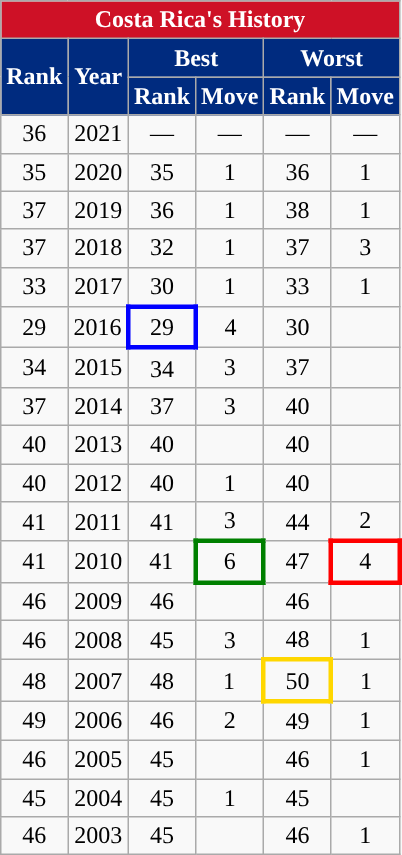<table class="wikitable sortable" style="text-align:center;">
<tr>
<th colspan=9 style="background: #CE1126; color: #FFFFFF;"> Costa Rica's <a href='#'></a> History</th>
</tr>
<tr>
<th rowspan=2 style="background-color: #002B7F; color: #FFFFFF;">Rank</th>
<th rowspan=2 style="background-color: #002B7F; color: #FFFFFF;">Year</th>
<th colspan=2 style="background-color: #002B7F; color: #FFFFFF;">Best</th>
<th colspan=2 style="background-color: #002B7F; color: #FFFFFF;">Worst</th>
</tr>
<tr>
<th style="background-color: #002B7F; color: #FFFFFF;">Rank</th>
<th style="background-color: #002B7F; color: #FFFFFF;">Move</th>
<th style="background-color: #002B7F; color: #FFFFFF;">Rank</th>
<th style="background-color: #002B7F; color: #FFFFFF;">Move</th>
</tr>
<tr>
<td>36</td>
<td>2021</td>
<td>—</td>
<td>—</td>
<td>—</td>
<td>—</td>
</tr>
<tr>
<td>35</td>
<td>2020</td>
<td>35</td>
<td> 1</td>
<td>36</td>
<td> 1</td>
</tr>
<tr>
<td>37</td>
<td>2019</td>
<td>36</td>
<td> 1</td>
<td>38</td>
<td> 1</td>
</tr>
<tr>
<td>37</td>
<td>2018</td>
<td>32</td>
<td> 1</td>
<td>37</td>
<td> 3</td>
</tr>
<tr>
<td>33</td>
<td>2017</td>
<td>30</td>
<td> 1</td>
<td>33</td>
<td> 1</td>
</tr>
<tr>
<td>29</td>
<td>2016</td>
<td style="border: 3px solid blue">29</td>
<td> 4</td>
<td>30</td>
<td></td>
</tr>
<tr>
<td>34</td>
<td>2015</td>
<td>34</td>
<td> 3</td>
<td>37</td>
<td></td>
</tr>
<tr>
<td>37</td>
<td>2014</td>
<td>37</td>
<td> 3</td>
<td>40</td>
<td></td>
</tr>
<tr>
<td>40</td>
<td>2013</td>
<td>40</td>
<td></td>
<td>40</td>
<td></td>
</tr>
<tr>
<td>40</td>
<td>2012</td>
<td>40</td>
<td> 1</td>
<td>40</td>
<td></td>
</tr>
<tr>
<td>41</td>
<td>2011</td>
<td>41</td>
<td> 3</td>
<td>44</td>
<td> 2</td>
</tr>
<tr>
<td>41</td>
<td>2010</td>
<td>41</td>
<td style="border: 3px solid green"> 6</td>
<td>47</td>
<td style="border: 3px solid red"> 4</td>
</tr>
<tr>
<td>46</td>
<td>2009</td>
<td>46</td>
<td></td>
<td>46</td>
<td></td>
</tr>
<tr>
<td>46</td>
<td>2008</td>
<td>45</td>
<td> 3</td>
<td>48</td>
<td> 1</td>
</tr>
<tr>
<td>48</td>
<td>2007</td>
<td>48</td>
<td> 1</td>
<td style="border: 3px solid gold">50</td>
<td> 1</td>
</tr>
<tr>
<td>49</td>
<td>2006</td>
<td>46</td>
<td> 2</td>
<td>49</td>
<td> 1</td>
</tr>
<tr>
<td>46</td>
<td>2005</td>
<td>45</td>
<td></td>
<td>46</td>
<td> 1</td>
</tr>
<tr>
<td>45</td>
<td>2004</td>
<td>45</td>
<td> 1</td>
<td>45</td>
<td></td>
</tr>
<tr>
<td>46</td>
<td>2003</td>
<td>45</td>
<td></td>
<td>46</td>
<td> 1</td>
</tr>
</table>
